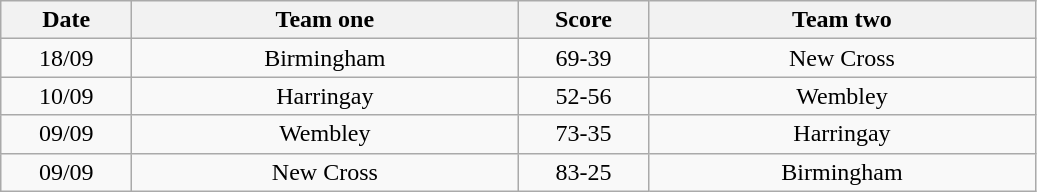<table class="wikitable" style="text-align: center">
<tr>
<th width=80>Date</th>
<th width=250>Team one</th>
<th width=80>Score</th>
<th width=250>Team two</th>
</tr>
<tr>
<td>18/09</td>
<td>Birmingham</td>
<td>69-39</td>
<td>New Cross</td>
</tr>
<tr>
<td>10/09</td>
<td>Harringay</td>
<td>52-56</td>
<td>Wembley</td>
</tr>
<tr>
<td>09/09</td>
<td>Wembley</td>
<td>73-35</td>
<td>Harringay</td>
</tr>
<tr>
<td>09/09</td>
<td>New Cross</td>
<td>83-25</td>
<td>Birmingham</td>
</tr>
</table>
